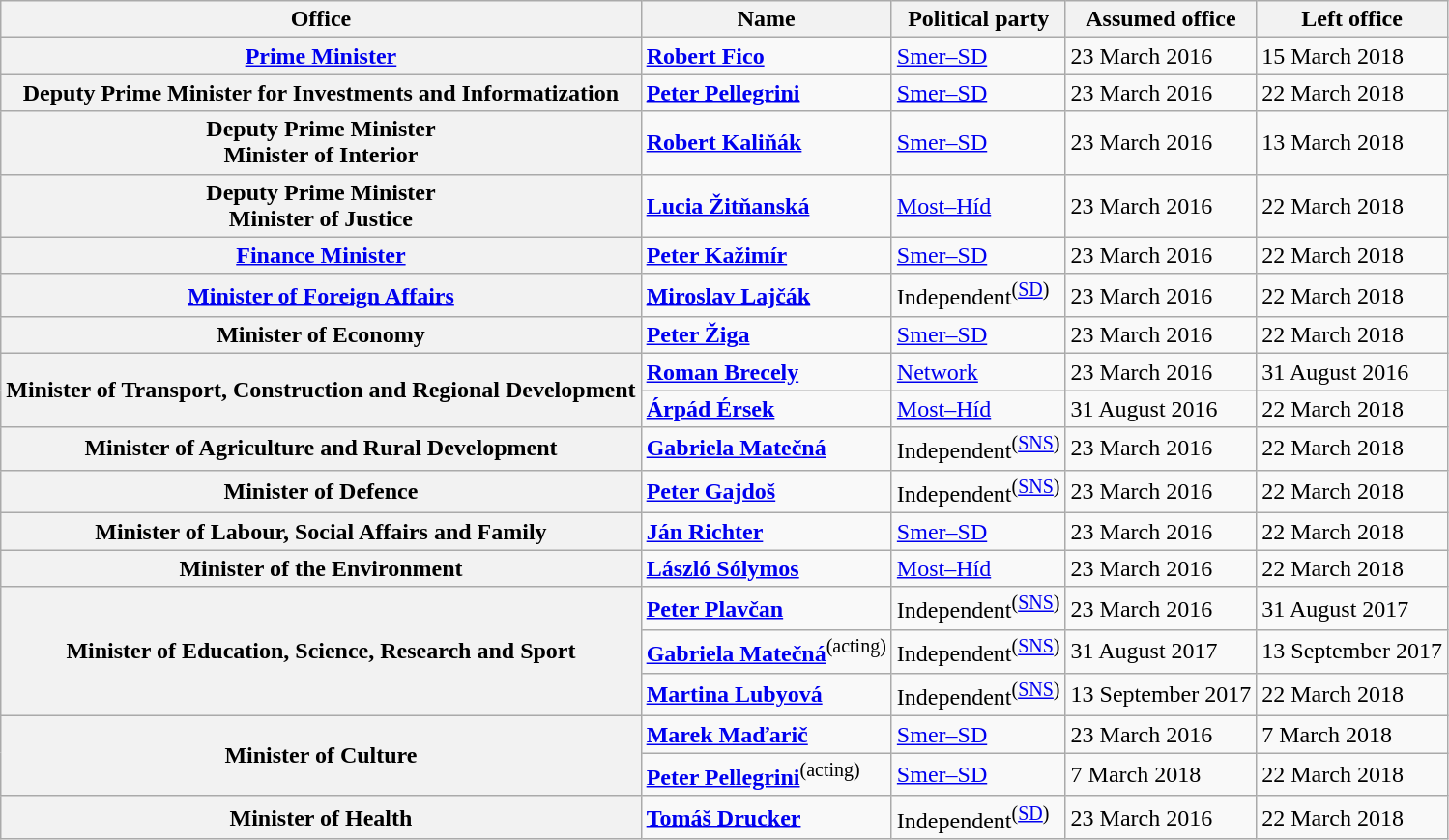<table class="wikitable">
<tr>
<th scope="col">Office</th>
<th scope="col">Name</th>
<th scope="col">Political party</th>
<th scope="col">Assumed office</th>
<th scope="col">Left office</th>
</tr>
<tr>
<th scope="row"><a href='#'>Prime Minister</a></th>
<td><strong><a href='#'>Robert Fico</a></strong><br></td>
<td><a href='#'>Smer–SD</a></td>
<td>23 March 2016</td>
<td>15 March 2018</td>
</tr>
<tr>
<th scope="row">Deputy Prime Minister for Investments and Informatization</th>
<td><strong><a href='#'>Peter Pellegrini</a></strong><br></td>
<td><a href='#'>Smer–SD</a></td>
<td>23 March 2016</td>
<td>22 March 2018</td>
</tr>
<tr>
<th scope="row">Deputy Prime Minister<br>Minister of Interior</th>
<td><strong><a href='#'>Robert Kaliňák</a></strong><br></td>
<td><a href='#'>Smer–SD</a></td>
<td>23 March 2016</td>
<td>13 March 2018</td>
</tr>
<tr>
<th scope="row">Deputy Prime Minister<br>Minister of Justice</th>
<td><strong><a href='#'>Lucia Žitňanská</a></strong><br></td>
<td><a href='#'>Most–Híd</a></td>
<td>23 March 2016</td>
<td>22 March 2018</td>
</tr>
<tr>
<th scope="row"><a href='#'>Finance Minister</a></th>
<td><strong><a href='#'>Peter Kažimír</a></strong></td>
<td><a href='#'>Smer–SD</a></td>
<td>23 March 2016</td>
<td>22 March 2018</td>
</tr>
<tr>
<th scope="row"><a href='#'>Minister of Foreign Affairs</a></th>
<td><strong><a href='#'>Miroslav Lajčák</a></strong></td>
<td>Independent<sup>(<a href='#'>SD</a>)</sup></td>
<td>23 March 2016</td>
<td>22 March 2018</td>
</tr>
<tr>
<th scope="row">Minister of Economy</th>
<td><strong><a href='#'>Peter Žiga</a></strong></td>
<td><a href='#'>Smer–SD</a></td>
<td>23 March 2016</td>
<td>22 March 2018</td>
</tr>
<tr>
<th scope="row" rowspan="2">Minister of Transport, Construction and Regional Development</th>
<td><strong><a href='#'>Roman Brecely</a></strong></td>
<td><a href='#'>Network</a></td>
<td>23 March 2016</td>
<td>31 August 2016</td>
</tr>
<tr>
<td><strong><a href='#'>Árpád Érsek</a></strong></td>
<td><a href='#'>Most–Híd</a></td>
<td>31 August 2016</td>
<td>22 March 2018</td>
</tr>
<tr>
<th scope="row">Minister of Agriculture and Rural Development</th>
<td><strong><a href='#'>Gabriela Matečná</a></strong></td>
<td>Independent<sup>(<a href='#'>SNS</a>)</sup></td>
<td>23 March 2016</td>
<td>22 March 2018</td>
</tr>
<tr>
<th scope="row">Minister of Defence</th>
<td><strong><a href='#'>Peter Gajdoš</a></strong></td>
<td>Independent<sup>(<a href='#'>SNS</a>)</sup></td>
<td>23 March 2016</td>
<td>22 March 2018</td>
</tr>
<tr>
<th scope="row">Minister of Labour, Social Affairs and Family</th>
<td><strong><a href='#'>Ján Richter</a></strong></td>
<td><a href='#'>Smer–SD</a></td>
<td>23 March 2016</td>
<td>22 March 2018</td>
</tr>
<tr>
<th scope="row">Minister of the Environment</th>
<td><strong><a href='#'>László Sólymos</a></strong></td>
<td><a href='#'>Most–Híd</a></td>
<td>23 March 2016</td>
<td>22 March 2018</td>
</tr>
<tr>
<th scope="row" rowspan="3">Minister of Education, Science, Research and Sport</th>
<td><strong><a href='#'>Peter Plavčan</a></strong></td>
<td>Independent<sup>(<a href='#'>SNS</a>)</sup></td>
<td>23 March 2016</td>
<td>31 August 2017</td>
</tr>
<tr>
<td><strong><a href='#'>Gabriela Matečná</a></strong><sup>(acting)</sup></td>
<td>Independent<sup>(<a href='#'>SNS</a>)</sup></td>
<td>31 August 2017</td>
<td>13 September 2017</td>
</tr>
<tr>
<td><strong><a href='#'>Martina Lubyová</a></strong></td>
<td>Independent<sup>(<a href='#'>SNS</a>)</sup></td>
<td>13 September 2017</td>
<td>22 March 2018</td>
</tr>
<tr>
<th scope="row" rowspan="2">Minister of Culture</th>
<td><strong><a href='#'>Marek Maďarič</a></strong><br></td>
<td><a href='#'>Smer–SD</a></td>
<td>23 March 2016</td>
<td>7 March 2018</td>
</tr>
<tr>
<td><strong><a href='#'>Peter Pellegrini</a></strong><sup>(acting)</sup></td>
<td><a href='#'>Smer–SD</a></td>
<td>7 March 2018</td>
<td>22 March 2018</td>
</tr>
<tr>
<th scope="row">Minister of Health</th>
<td><strong><a href='#'>Tomáš Drucker</a></strong></td>
<td>Independent<sup>(<a href='#'>SD</a>)</sup></td>
<td>23 March 2016</td>
<td>22 March 2018</td>
</tr>
</table>
